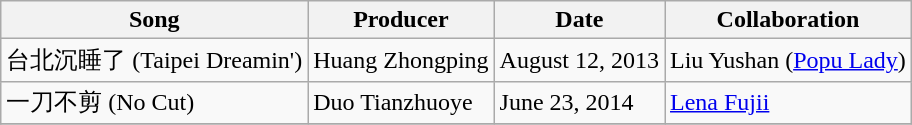<table class="wikitable">
<tr>
<th>Song</th>
<th>Producer</th>
<th>Date</th>
<th>Collaboration</th>
</tr>
<tr>
<td>台北沉睡了 (Taipei Dreamin') </td>
<td>Huang Zhongping</td>
<td>August 12, 2013</td>
<td>Liu Yushan (<a href='#'>Popu Lady</a>)</td>
</tr>
<tr>
<td>一刀不剪 (No Cut) </td>
<td>Duo Tianzhuoye</td>
<td>June 23, 2014</td>
<td><a href='#'>Lena Fujii</a></td>
</tr>
<tr>
</tr>
</table>
